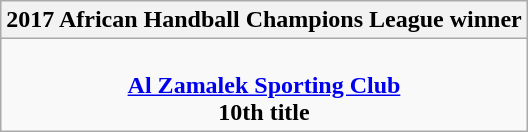<table class=wikitable style="text-align:center; margin:auto">
<tr>
<th>2017 African Handball Champions League winner</th>
</tr>
<tr>
<td><br><strong><a href='#'>Al Zamalek Sporting Club</a></strong><br><strong>10th title</strong></td>
</tr>
</table>
